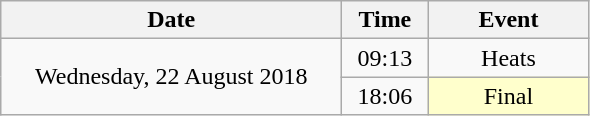<table class = "wikitable" style="text-align:center;">
<tr>
<th width=220>Date</th>
<th width=50>Time</th>
<th width=100>Event</th>
</tr>
<tr>
<td rowspan=2>Wednesday, 22 August 2018</td>
<td>09:13</td>
<td>Heats</td>
</tr>
<tr>
<td>18:06</td>
<td bgcolor=ffffcc>Final</td>
</tr>
</table>
